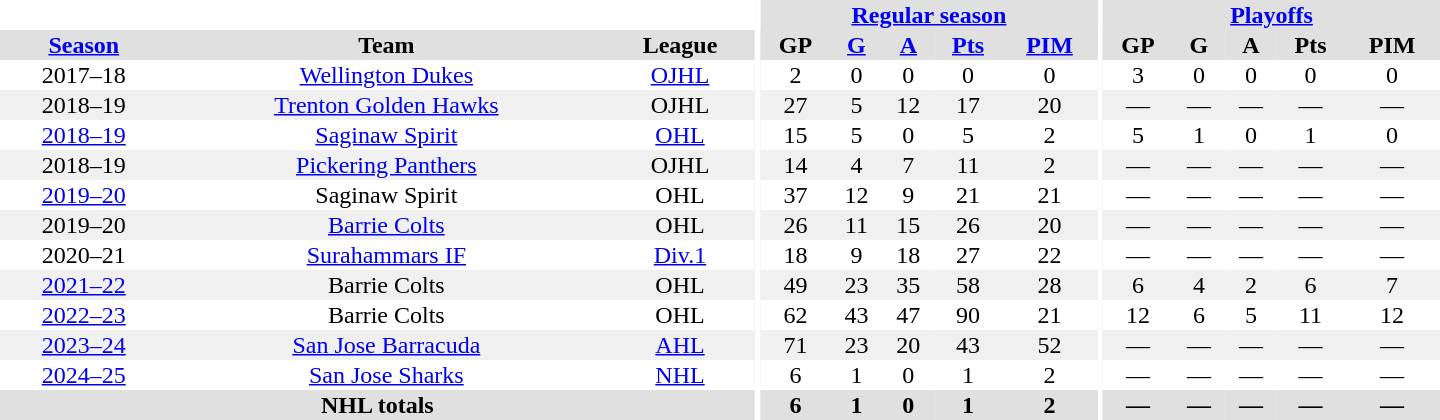<table border="0" cellpadding="1" cellspacing="0" style="text-align:center; width:60em;">
<tr bgcolor="#e0e0e0">
<th colspan="3" bgcolor="#ffffff"></th>
<th rowspan="99" bgcolor="#ffffff"></th>
<th colspan="5"><a href='#'>Regular season</a></th>
<th rowspan="99" bgcolor="#ffffff"></th>
<th colspan="5"><a href='#'>Playoffs</a></th>
</tr>
<tr bgcolor="#e0e0e0">
<th><a href='#'>Season</a></th>
<th>Team</th>
<th>League</th>
<th>GP</th>
<th><a href='#'>G</a></th>
<th><a href='#'>A</a></th>
<th><a href='#'>Pts</a></th>
<th><a href='#'>PIM</a></th>
<th>GP</th>
<th>G</th>
<th>A</th>
<th>Pts</th>
<th>PIM</th>
</tr>
<tr>
<td>2017–18</td>
<td><a href='#'>Wellington Dukes</a></td>
<td><a href='#'>OJHL</a></td>
<td>2</td>
<td>0</td>
<td>0</td>
<td>0</td>
<td>0</td>
<td>3</td>
<td>0</td>
<td>0</td>
<td>0</td>
<td>0</td>
</tr>
<tr bgcolor="#f0f0f0">
<td>2018–19</td>
<td><a href='#'>Trenton Golden Hawks</a></td>
<td>OJHL</td>
<td>27</td>
<td>5</td>
<td>12</td>
<td>17</td>
<td>20</td>
<td>—</td>
<td>—</td>
<td>—</td>
<td>—</td>
<td>—</td>
</tr>
<tr>
<td><a href='#'>2018–19</a></td>
<td><a href='#'>Saginaw Spirit</a></td>
<td><a href='#'>OHL</a></td>
<td>15</td>
<td>5</td>
<td>0</td>
<td>5</td>
<td>2</td>
<td>5</td>
<td>1</td>
<td>0</td>
<td>1</td>
<td>0</td>
</tr>
<tr bgcolor="#f0f0f0">
<td>2018–19</td>
<td><a href='#'>Pickering Panthers</a></td>
<td>OJHL</td>
<td>14</td>
<td>4</td>
<td>7</td>
<td>11</td>
<td>2</td>
<td>—</td>
<td>—</td>
<td>—</td>
<td>—</td>
<td>—</td>
</tr>
<tr>
<td><a href='#'>2019–20</a></td>
<td>Saginaw Spirit</td>
<td>OHL</td>
<td>37</td>
<td>12</td>
<td>9</td>
<td>21</td>
<td>21</td>
<td>—</td>
<td>—</td>
<td>—</td>
<td>—</td>
<td>—</td>
</tr>
<tr bgcolor="#f0f0f0">
<td>2019–20</td>
<td><a href='#'>Barrie Colts</a></td>
<td>OHL</td>
<td>26</td>
<td>11</td>
<td>15</td>
<td>26</td>
<td>20</td>
<td>—</td>
<td>—</td>
<td>—</td>
<td>—</td>
<td>—</td>
</tr>
<tr>
<td 2020–21 HockeyEttan season>2020–21</td>
<td><a href='#'>Surahammars IF</a></td>
<td><a href='#'>Div.1</a></td>
<td>18</td>
<td>9</td>
<td>18</td>
<td>27</td>
<td>22</td>
<td>—</td>
<td>—</td>
<td>—</td>
<td>—</td>
<td>—</td>
</tr>
<tr bgcolor="#f0f0f0">
<td><a href='#'>2021–22</a></td>
<td>Barrie Colts</td>
<td>OHL</td>
<td>49</td>
<td>23</td>
<td>35</td>
<td>58</td>
<td>28</td>
<td>6</td>
<td>4</td>
<td>2</td>
<td>6</td>
<td>7</td>
</tr>
<tr>
<td><a href='#'>2022–23</a></td>
<td>Barrie Colts</td>
<td>OHL</td>
<td>62</td>
<td>43</td>
<td>47</td>
<td>90</td>
<td>21</td>
<td>12</td>
<td>6</td>
<td>5</td>
<td>11</td>
<td>12</td>
</tr>
<tr bgcolor="#f0f0f0">
<td><a href='#'>2023–24</a></td>
<td><a href='#'>San Jose Barracuda</a></td>
<td><a href='#'>AHL</a></td>
<td>71</td>
<td>23</td>
<td>20</td>
<td>43</td>
<td>52</td>
<td>—</td>
<td>—</td>
<td>—</td>
<td>—</td>
<td>—</td>
</tr>
<tr>
<td><a href='#'>2024–25</a></td>
<td><a href='#'>San Jose Sharks</a></td>
<td><a href='#'>NHL</a></td>
<td>6</td>
<td>1</td>
<td>0</td>
<td>1</td>
<td>2</td>
<td>—</td>
<td>—</td>
<td>—</td>
<td>—</td>
<td>—</td>
</tr>
<tr bgcolor="#e0e0e0">
<th colspan="3">NHL totals</th>
<th>6</th>
<th>1</th>
<th>0</th>
<th>1</th>
<th>2</th>
<th>—</th>
<th>—</th>
<th>—</th>
<th>—</th>
<th>—</th>
</tr>
</table>
